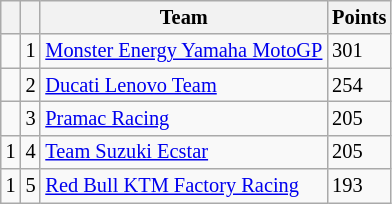<table class="wikitable" style="font-size: 85%;">
<tr>
<th></th>
<th></th>
<th>Team</th>
<th>Points</th>
</tr>
<tr>
<td></td>
<td align=center>1</td>
<td> <a href='#'>Monster Energy Yamaha MotoGP</a></td>
<td align=left>301</td>
</tr>
<tr>
<td></td>
<td align=center>2</td>
<td> <a href='#'>Ducati Lenovo Team</a></td>
<td align=left>254</td>
</tr>
<tr>
<td></td>
<td align=center>3</td>
<td> <a href='#'>Pramac Racing</a></td>
<td align=left>205</td>
</tr>
<tr>
<td> 1</td>
<td align=center>4</td>
<td> <a href='#'>Team Suzuki Ecstar</a></td>
<td align=left>205</td>
</tr>
<tr>
<td> 1</td>
<td align=center>5</td>
<td> <a href='#'>Red Bull KTM Factory Racing</a></td>
<td align=left>193</td>
</tr>
</table>
